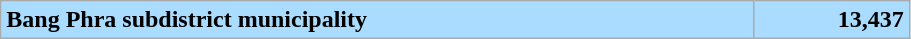<table class="wikitable" style="width:48%; display:inline-table;">
<tr>
<td style= "background: #aadcff;"><strong>Bang Phra subdistrict municipality</strong></td>
<td style= "background: #aadcff; text-align:right;"><strong>13,437</strong></td>
</tr>
</table>
